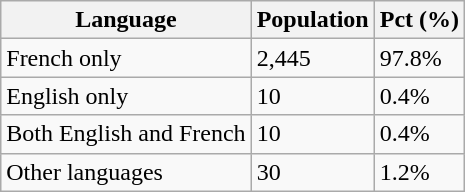<table class="wikitable">
<tr>
<th>Language</th>
<th>Population</th>
<th>Pct (%)</th>
</tr>
<tr>
<td>French only</td>
<td>2,445</td>
<td>97.8%</td>
</tr>
<tr>
<td>English only</td>
<td>10</td>
<td>0.4%</td>
</tr>
<tr>
<td>Both English and French</td>
<td>10</td>
<td>0.4%</td>
</tr>
<tr>
<td>Other languages</td>
<td>30</td>
<td>1.2%</td>
</tr>
</table>
